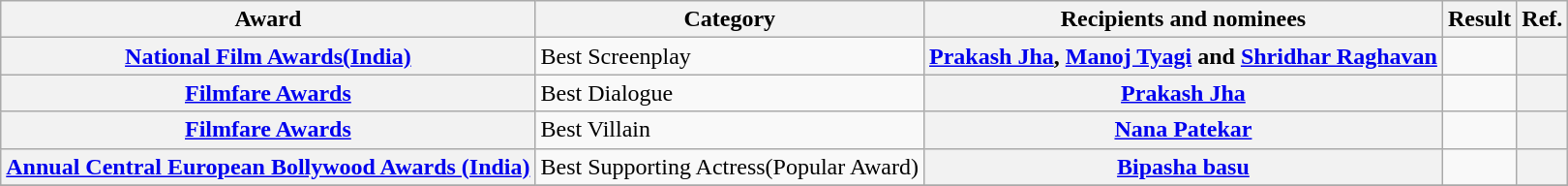<table class="wikitable sortable">
<tr>
<th>Award</th>
<th>Category</th>
<th>Recipients and nominees</th>
<th>Result</th>
<th>Ref.</th>
</tr>
<tr>
<th><a href='#'>National Film Awards(India)</a></th>
<td>Best Screenplay</td>
<th><a href='#'>Prakash Jha</a>, <a href='#'>Manoj Tyagi</a> and <a href='#'>Shridhar Raghavan</a></th>
<td></td>
<th></th>
</tr>
<tr>
<th><a href='#'>Filmfare Awards</a></th>
<td>Best Dialogue</td>
<th><a href='#'>Prakash Jha</a></th>
<td></td>
<th></th>
</tr>
<tr>
<th><a href='#'>Filmfare Awards</a></th>
<td>Best Villain</td>
<th><a href='#'>Nana Patekar</a></th>
<td></td>
<th></th>
</tr>
<tr>
<th><a href='#'>Annual Central European Bollywood Awards (India)</a></th>
<td>Best Supporting Actress(Popular Award)</td>
<th><a href='#'>Bipasha basu</a></th>
<td></td>
<th></th>
</tr>
<tr>
</tr>
</table>
